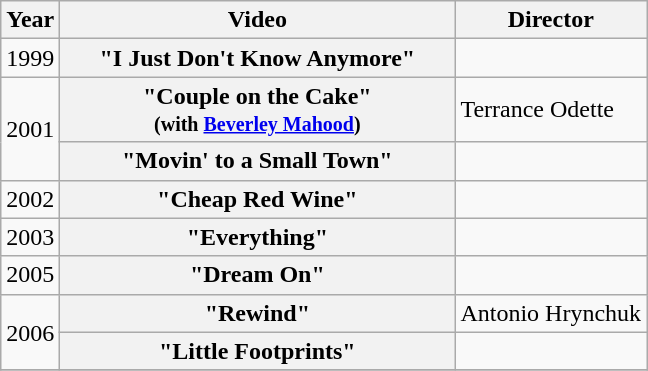<table class="wikitable plainrowheaders">
<tr>
<th>Year</th>
<th style="width:16em;">Video</th>
<th>Director</th>
</tr>
<tr>
<td>1999</td>
<th scope="row">"I Just Don't Know Anymore"</th>
<td></td>
</tr>
<tr>
<td rowspan="2">2001</td>
<th scope="row">"Couple on the Cake"<br><small>(with <a href='#'>Beverley Mahood</a>)</small></th>
<td>Terrance Odette</td>
</tr>
<tr>
<th scope="row">"Movin' to a Small Town"</th>
<td></td>
</tr>
<tr>
<td>2002</td>
<th scope="row">"Cheap Red Wine"</th>
<td></td>
</tr>
<tr>
<td>2003</td>
<th scope="row">"Everything"</th>
<td></td>
</tr>
<tr>
<td>2005</td>
<th scope="row">"Dream On"</th>
<td></td>
</tr>
<tr>
<td rowspan="2">2006</td>
<th scope="row">"Rewind"</th>
<td>Antonio Hrynchuk</td>
</tr>
<tr>
<th scope="row">"Little Footprints"</th>
<td></td>
</tr>
<tr>
</tr>
</table>
